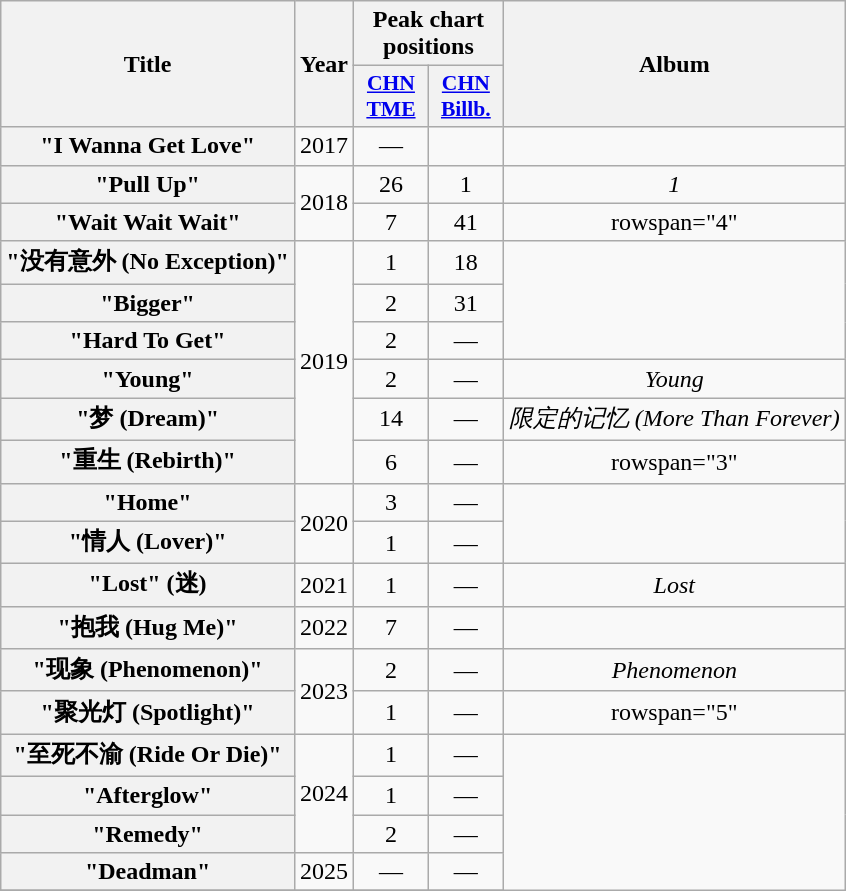<table class="wikitable plainrowheaders" style="text-align:center;">
<tr>
<th rowspan="2" scope="col">Title</th>
<th rowspan="2" scope="col">Year</th>
<th colspan="2">Peak chart positions</th>
<th rowspan="2">Album</th>
</tr>
<tr>
<th scope="col" style="width:3em;font-size:90%;"><a href='#'>CHN TME</a><br></th>
<th scope="col" style="width:3em;font-size:90%;"><a href='#'>CHN Billb.</a><br></th>
</tr>
<tr>
<th scope="row">"I Wanna Get Love"</th>
<td>2017</td>
<td>—</td>
<td></td>
<td></td>
</tr>
<tr>
<th scope="row">"Pull Up"</th>
<td rowspan="2">2018</td>
<td>26</td>
<td>1</td>
<td><em>1</em></td>
</tr>
<tr>
<th scope="row">"Wait Wait Wait"</th>
<td>7</td>
<td>41</td>
<td>rowspan="4" </td>
</tr>
<tr>
<th scope="row">"没有意外 (No Exception)"</th>
<td rowspan="6">2019</td>
<td>1</td>
<td>18</td>
</tr>
<tr>
<th scope="row">"Bigger"</th>
<td>2</td>
<td>31</td>
</tr>
<tr>
<th scope="row">"Hard To Get"</th>
<td>2</td>
<td>—</td>
</tr>
<tr>
<th scope="row">"Young"</th>
<td>2</td>
<td>—</td>
<td><em>Young</em></td>
</tr>
<tr>
<th scope="row">"梦 (Dream)"</th>
<td>14</td>
<td>—</td>
<td><em>限定的记忆 (More Than Forever)</em></td>
</tr>
<tr>
<th scope="row">"重生 (Rebirth)"</th>
<td>6</td>
<td>—</td>
<td>rowspan="3" </td>
</tr>
<tr>
<th scope="row">"Home"</th>
<td rowspan="2">2020</td>
<td>3</td>
<td>—</td>
</tr>
<tr>
<th scope="row">"情人 (Lover)"</th>
<td>1</td>
<td>—</td>
</tr>
<tr>
<th scope="row">"Lost" (迷)</th>
<td>2021</td>
<td>1</td>
<td>—</td>
<td><em>Lost</em></td>
</tr>
<tr>
<th scope="row">"抱我 (Hug Me)"</th>
<td>2022</td>
<td>7</td>
<td>—</td>
<td></td>
</tr>
<tr>
<th scope="row">"现象 (Phenomenon)"</th>
<td rowspan="2">2023</td>
<td>2</td>
<td>—</td>
<td><em>Phenomenon</em></td>
</tr>
<tr>
<th scope="row">"聚光灯 (Spotlight)"</th>
<td>1</td>
<td>—</td>
<td>rowspan="5" </td>
</tr>
<tr q>
<th scope="row">"至死不渝 (Ride Or Die)"</th>
<td rowspan="3">2024</td>
<td>1</td>
<td>—</td>
</tr>
<tr>
<th scope="row">"Afterglow"</th>
<td>1</td>
<td>—</td>
</tr>
<tr>
<th scope="row">"Remedy"</th>
<td>2</td>
<td>—</td>
</tr>
<tr>
<th scope="row">"Deadman"</th>
<td row span="3">2025</td>
<td>—</td>
<td>—</td>
</tr>
<tr>
</tr>
</table>
